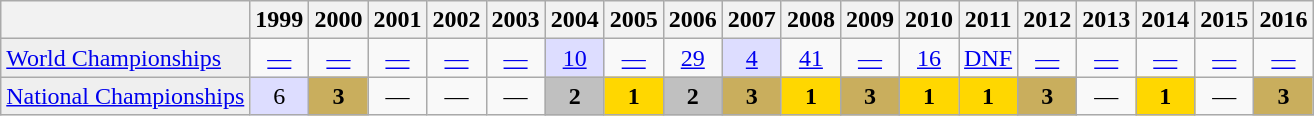<table class="wikitable plainrowheaders">
<tr>
<th scope="col"></th>
<th scope="col">1999</th>
<th scope="col">2000</th>
<th scope="col">2001</th>
<th scope="col">2002</th>
<th scope="col">2003</th>
<th scope="col">2004</th>
<th scope="col">2005</th>
<th scope="col">2006</th>
<th scope="col">2007</th>
<th scope="col">2008</th>
<th scope="col">2009</th>
<th scope="col">2010</th>
<th scope="col">2011</th>
<th scope="col">2012</th>
<th scope="col">2013</th>
<th scope="col">2014</th>
<th scope="col">2015</th>
<th scope="col">2016</th>
</tr>
<tr style="text-align:center;">
<td style="text-align:left; background:#efefef;"> <a href='#'>World Championships</a></td>
<td><a href='#'>—</a></td>
<td><a href='#'>—</a></td>
<td><a href='#'>—</a></td>
<td><a href='#'>—</a></td>
<td><a href='#'>—</a></td>
<td style="background:#ddf;"><a href='#'>10</a></td>
<td><a href='#'>—</a></td>
<td><a href='#'>29</a></td>
<td style="background:#ddf;"><a href='#'>4</a></td>
<td><a href='#'>41</a></td>
<td><a href='#'>—</a></td>
<td><a href='#'>16</a></td>
<td><a href='#'>DNF</a></td>
<td><a href='#'>—</a></td>
<td><a href='#'>—</a></td>
<td><a href='#'>—</a></td>
<td><a href='#'>—</a></td>
<td><a href='#'>—</a></td>
</tr>
<tr style="text-align:center;">
<td style="text-align:left; background:#efefef;"> <a href='#'>National Championships</a></td>
<td style="background:#ddf;">6</td>
<td style="background:#C9AE5D;"><strong>3</strong></td>
<td>—</td>
<td>—</td>
<td>—</td>
<td style="background:silver;"><strong>2</strong></td>
<td style="background:gold;"><strong>1</strong></td>
<td style="background:silver;"><strong>2</strong></td>
<td style="background:#C9AE5D;"><strong>3</strong></td>
<td style="background:gold;"><strong>1</strong></td>
<td style="background:#C9AE5D;"><strong>3</strong></td>
<td style="background:gold;"><strong>1</strong></td>
<td style="background:gold;"><strong>1</strong></td>
<td style="background:#C9AE5D;"><strong>3</strong></td>
<td>—</td>
<td style="background:gold;"><strong>1</strong></td>
<td>—</td>
<td style="background:#C9AE5D;"><strong>3</strong></td>
</tr>
</table>
